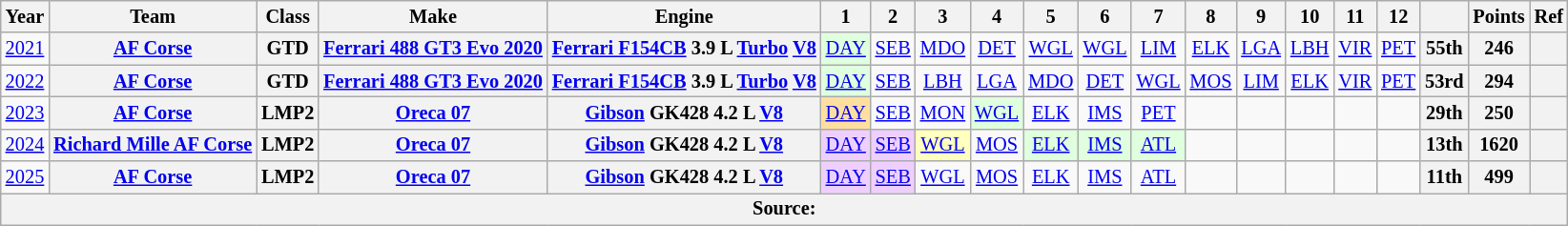<table class="wikitable" style="text-align:center; font-size:85%">
<tr>
<th>Year</th>
<th>Team</th>
<th>Class</th>
<th>Make</th>
<th>Engine</th>
<th>1</th>
<th>2</th>
<th>3</th>
<th>4</th>
<th>5</th>
<th>6</th>
<th>7</th>
<th>8</th>
<th>9</th>
<th>10</th>
<th>11</th>
<th>12</th>
<th></th>
<th>Points</th>
<th>Ref</th>
</tr>
<tr>
<td><a href='#'>2021</a></td>
<th nowrap><a href='#'>AF Corse</a></th>
<th>GTD</th>
<th nowrap><a href='#'>Ferrari 488 GT3 Evo 2020</a></th>
<th nowrap><a href='#'>Ferrari F154CB</a> 3.9 L <a href='#'>Turbo</a> <a href='#'>V8</a></th>
<td style="background:#DFFFDF;"><a href='#'>DAY</a><br></td>
<td><a href='#'>SEB</a></td>
<td><a href='#'>MDO</a></td>
<td><a href='#'>DET</a></td>
<td><a href='#'>WGL</a></td>
<td><a href='#'>WGL</a></td>
<td><a href='#'>LIM</a><br></td>
<td><a href='#'>ELK</a></td>
<td><a href='#'>LGA</a></td>
<td><a href='#'>LBH</a></td>
<td><a href='#'>VIR</a></td>
<td><a href='#'>PET</a></td>
<th>55th</th>
<th>246</th>
<th></th>
</tr>
<tr>
<td><a href='#'>2022</a></td>
<th nowrap><a href='#'>AF Corse</a></th>
<th>GTD</th>
<th nowrap><a href='#'>Ferrari 488 GT3 Evo 2020</a></th>
<th nowrap><a href='#'>Ferrari F154CB</a> 3.9 L <a href='#'>Turbo</a> <a href='#'>V8</a></th>
<td style="background:#DFFFDF;"><a href='#'>DAY</a><br></td>
<td style="background:"><a href='#'>SEB</a><br></td>
<td style="background:"><a href='#'>LBH</a><br></td>
<td style="background:"><a href='#'>LGA</a><br></td>
<td style="background:"><a href='#'>MDO</a><br></td>
<td style="background:"><a href='#'>DET</a><br></td>
<td style="background:"><a href='#'>WGL</a><br></td>
<td style="background:"><a href='#'>MOS</a><br></td>
<td style="background:"><a href='#'>LIM</a><br></td>
<td style="background:"><a href='#'>ELK</a><br></td>
<td style="background:"><a href='#'>VIR</a><br></td>
<td style="background:"><a href='#'>PET</a><br></td>
<th>53rd</th>
<th>294</th>
<th></th>
</tr>
<tr>
<td><a href='#'>2023</a></td>
<th nowrap><a href='#'>AF Corse</a></th>
<th>LMP2</th>
<th nowrap><a href='#'>Oreca 07</a></th>
<th nowrap><a href='#'>Gibson</a> GK428 4.2 L <a href='#'>V8</a></th>
<td style="background:#FFDF9F;"><a href='#'>DAY</a><br></td>
<td style="background:#;"><a href='#'>SEB</a><br></td>
<td style="background:#;"><a href='#'>MON</a><br></td>
<td style="background:#DFFFDF;"><a href='#'>WGL</a><br></td>
<td style="background:#;"><a href='#'>ELK</a><br></td>
<td style="background:#;"><a href='#'>IMS</a></td>
<td style="background:#;"><a href='#'>PET</a><br></td>
<td></td>
<td></td>
<td></td>
<td></td>
<td></td>
<th>29th</th>
<th>250</th>
<th></th>
</tr>
<tr>
<td><a href='#'>2024</a></td>
<th nowrap><a href='#'>Richard Mille AF Corse</a></th>
<th>LMP2</th>
<th nowrap><a href='#'>Oreca 07</a></th>
<th nowrap><a href='#'>Gibson</a> GK428 4.2 L <a href='#'>V8</a></th>
<td style="background:#EFCFFF;"><a href='#'>DAY</a><br></td>
<td style="background:#EFCFFF;"><a href='#'>SEB</a><br></td>
<td style="background:#FFFFBF;"><a href='#'>WGL</a><br></td>
<td><a href='#'>MOS</a></td>
<td style="background:#DFFFDF;"><a href='#'>ELK</a><br></td>
<td style="background:#DFFFDF;"><a href='#'>IMS</a><br></td>
<td style="background:#DFFFDF;"><a href='#'>ATL</a><br></td>
<td></td>
<td></td>
<td></td>
<td></td>
<td></td>
<th>13th</th>
<th>1620</th>
<th></th>
</tr>
<tr>
<td><a href='#'>2025</a></td>
<th nowrap><a href='#'>AF Corse</a></th>
<th>LMP2</th>
<th nowrap><a href='#'>Oreca 07</a></th>
<th nowrap><a href='#'>Gibson</a> GK428 4.2 L <a href='#'>V8</a></th>
<td style="background:#EFCFFF;"><a href='#'>DAY</a><br></td>
<td style="background:#EFCFFF;"><a href='#'>SEB</a><br></td>
<td style="background:#;"><a href='#'>WGL</a><br></td>
<td><a href='#'>MOS</a></td>
<td style="background:#;"><a href='#'>ELK</a><br></td>
<td style="background:#;"><a href='#'>IMS</a><br></td>
<td style="background:#;"><a href='#'>ATL</a><br></td>
<td></td>
<td></td>
<td></td>
<td></td>
<td></td>
<th>11th</th>
<th>499</th>
<th></th>
</tr>
<tr>
<th colspan="20">Source:</th>
</tr>
</table>
